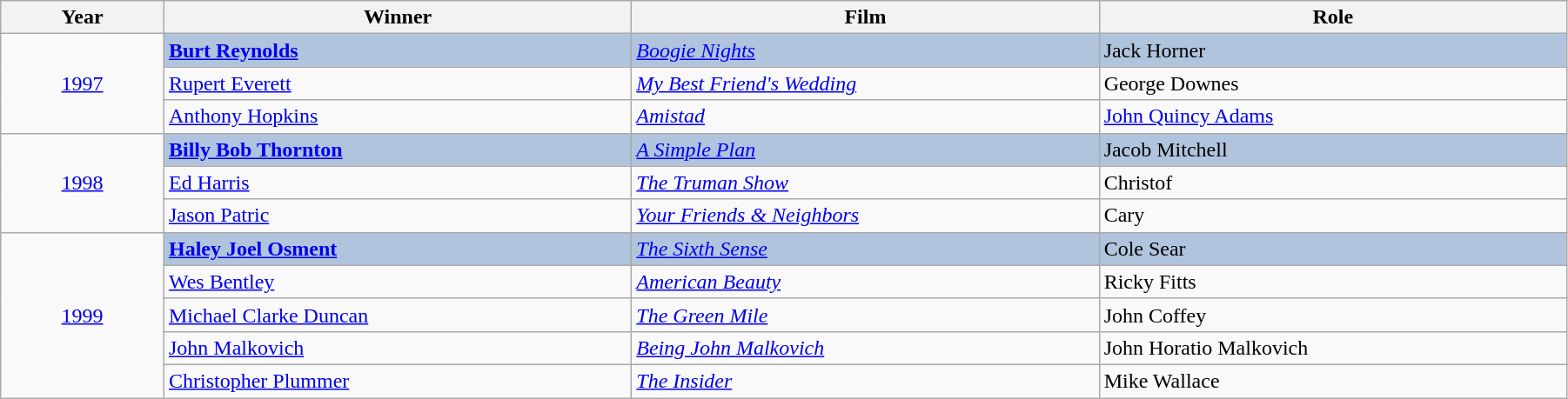<table class="wikitable" width="95%" cellpadding="5">
<tr>
<th width="100"><strong>Year</strong></th>
<th width="300"><strong>Winner</strong></th>
<th width="300"><strong>Film</strong></th>
<th width="300"><strong>Role</strong></th>
</tr>
<tr>
<td rowspan="3" style="text-align:center;"><a href='#'>1997</a></td>
<td style="background:#B0C4DE;"><strong><a href='#'>Burt Reynolds</a></strong></td>
<td style="background:#B0C4DE;"><em><a href='#'>Boogie Nights</a></em></td>
<td style="background:#B0C4DE;">Jack Horner</td>
</tr>
<tr>
<td><a href='#'>Rupert Everett</a></td>
<td><em><a href='#'>My Best Friend's Wedding</a></em></td>
<td>George Downes</td>
</tr>
<tr>
<td><a href='#'>Anthony Hopkins</a></td>
<td><em><a href='#'>Amistad</a></em></td>
<td><a href='#'>John Quincy Adams</a></td>
</tr>
<tr>
<td rowspan="3" style="text-align:center;"><a href='#'>1998</a></td>
<td style="background:#B0C4DE;"><strong><a href='#'>Billy Bob Thornton</a></strong></td>
<td style="background:#B0C4DE;"><em><a href='#'>A Simple Plan</a></em></td>
<td style="background:#B0C4DE;">Jacob Mitchell</td>
</tr>
<tr>
<td><a href='#'>Ed Harris</a></td>
<td><em><a href='#'>The Truman Show</a></em></td>
<td>Christof</td>
</tr>
<tr>
<td><a href='#'>Jason Patric</a></td>
<td><em><a href='#'>Your Friends & Neighbors</a></em></td>
<td>Cary</td>
</tr>
<tr>
<td rowspan="5" style="text-align:center;"><a href='#'>1999</a></td>
<td style="background:#B0C4DE;"><strong><a href='#'>Haley Joel Osment</a></strong></td>
<td style="background:#B0C4DE;"><em><a href='#'>The Sixth Sense</a></em></td>
<td style="background:#B0C4DE;">Cole Sear</td>
</tr>
<tr>
<td><a href='#'>Wes Bentley</a></td>
<td><em><a href='#'>American Beauty</a></em></td>
<td>Ricky Fitts</td>
</tr>
<tr>
<td><a href='#'>Michael Clarke Duncan</a></td>
<td><em><a href='#'>The Green Mile</a></em></td>
<td>John Coffey</td>
</tr>
<tr>
<td><a href='#'>John Malkovich</a></td>
<td><em><a href='#'>Being John Malkovich</a></em></td>
<td>John Horatio Malkovich</td>
</tr>
<tr>
<td><a href='#'>Christopher Plummer</a></td>
<td><em><a href='#'>The Insider</a></em></td>
<td>Mike Wallace</td>
</tr>
</table>
